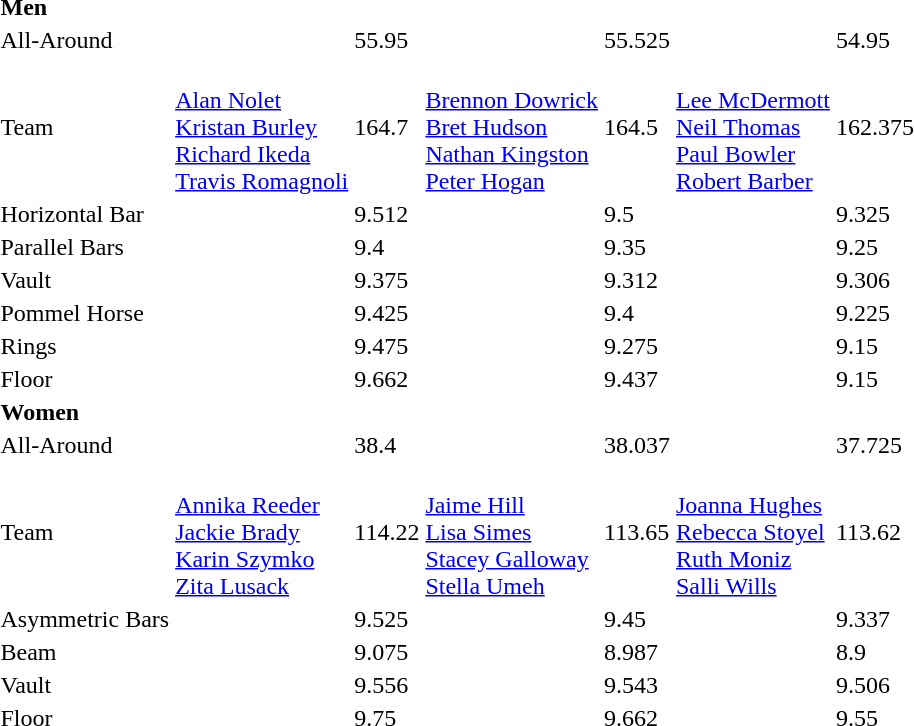<table>
<tr>
<td colspan=7><strong>Men</strong></td>
</tr>
<tr>
<td>All-Around</td>
<td></td>
<td>55.95</td>
<td></td>
<td>55.525</td>
<td></td>
<td>54.95</td>
</tr>
<tr>
<td>Team</td>
<td><br><a href='#'>Alan Nolet</a><br><a href='#'>Kristan Burley</a><br><a href='#'>Richard Ikeda</a><br><a href='#'>Travis Romagnoli</a></td>
<td>164.7</td>
<td><br><a href='#'>Brennon Dowrick</a><br><a href='#'>Bret Hudson</a><br><a href='#'>Nathan Kingston</a><br><a href='#'>Peter Hogan</a></td>
<td>164.5</td>
<td><br><a href='#'>Lee McDermott</a><br><a href='#'>Neil Thomas</a><br><a href='#'>Paul Bowler</a><br><a href='#'>Robert Barber</a></td>
<td>162.375</td>
</tr>
<tr>
<td>Horizontal Bar</td>
<td></td>
<td>9.512</td>
<td></td>
<td>9.5</td>
<td></td>
<td>9.325</td>
</tr>
<tr>
<td>Parallel Bars</td>
<td></td>
<td>9.4</td>
<td></td>
<td>9.35</td>
<td></td>
<td>9.25</td>
</tr>
<tr>
<td>Vault</td>
<td></td>
<td>9.375</td>
<td></td>
<td>9.312</td>
<td></td>
<td>9.306</td>
</tr>
<tr>
<td>Pommel Horse</td>
<td></td>
<td>9.425</td>
<td></td>
<td>9.4</td>
<td></td>
<td>9.225</td>
</tr>
<tr>
<td>Rings</td>
<td></td>
<td>9.475</td>
<td></td>
<td>9.275</td>
<td></td>
<td>9.15</td>
</tr>
<tr>
<td>Floor</td>
<td></td>
<td>9.662</td>
<td></td>
<td>9.437</td>
<td></td>
<td>9.15</td>
</tr>
<tr>
<td colspan=7><strong>Women</strong></td>
</tr>
<tr>
<td>All-Around</td>
<td></td>
<td>38.4</td>
<td></td>
<td>38.037</td>
<td></td>
<td>37.725</td>
</tr>
<tr>
<td>Team</td>
<td><br><a href='#'>Annika Reeder</a><br><a href='#'>Jackie Brady</a><br><a href='#'>Karin Szymko</a><br><a href='#'>Zita Lusack</a></td>
<td>114.22</td>
<td><br><a href='#'>Jaime Hill</a><br><a href='#'>Lisa Simes</a><br><a href='#'>Stacey Galloway</a><br><a href='#'>Stella Umeh</a></td>
<td>113.65</td>
<td><br><a href='#'>Joanna Hughes</a><br><a href='#'>Rebecca Stoyel</a><br><a href='#'>Ruth Moniz</a><br><a href='#'>Salli Wills</a></td>
<td>113.62</td>
</tr>
<tr>
<td>Asymmetric Bars</td>
<td></td>
<td>9.525</td>
<td></td>
<td>9.45</td>
<td></td>
<td>9.337</td>
</tr>
<tr>
<td>Beam</td>
<td></td>
<td>9.075</td>
<td></td>
<td>8.987</td>
<td></td>
<td>8.9</td>
</tr>
<tr>
<td>Vault</td>
<td></td>
<td>9.556</td>
<td></td>
<td>9.543</td>
<td></td>
<td>9.506</td>
</tr>
<tr>
<td>Floor</td>
<td></td>
<td>9.75</td>
<td></td>
<td>9.662</td>
<td></td>
<td>9.55</td>
</tr>
</table>
